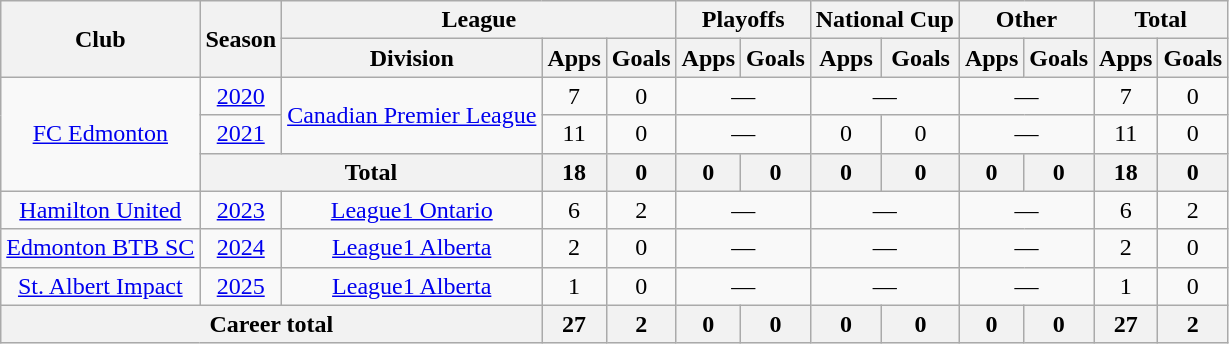<table class="wikitable" style="text-align: center">
<tr>
<th rowspan="2">Club</th>
<th rowspan="2">Season</th>
<th colspan="3">League</th>
<th colspan="2">Playoffs</th>
<th colspan="2">National Cup</th>
<th colspan="2">Other</th>
<th colspan="2">Total</th>
</tr>
<tr>
<th>Division</th>
<th>Apps</th>
<th>Goals</th>
<th>Apps</th>
<th>Goals</th>
<th>Apps</th>
<th>Goals</th>
<th>Apps</th>
<th>Goals</th>
<th>Apps</th>
<th>Goals</th>
</tr>
<tr>
<td rowspan=3><a href='#'>FC Edmonton</a></td>
<td><a href='#'>2020</a></td>
<td rowspan=2><a href='#'>Canadian Premier League</a></td>
<td>7</td>
<td>0</td>
<td colspan=2>—</td>
<td colspan=2>—</td>
<td colspan=2>—</td>
<td>7</td>
<td>0</td>
</tr>
<tr>
<td><a href='#'>2021</a></td>
<td>11</td>
<td>0</td>
<td colspan=2>—</td>
<td>0</td>
<td>0</td>
<td colspan=2>—</td>
<td>11</td>
<td>0</td>
</tr>
<tr>
<th colspan="2">Total</th>
<th>18</th>
<th>0</th>
<th>0</th>
<th>0</th>
<th>0</th>
<th>0</th>
<th>0</th>
<th>0</th>
<th>18</th>
<th>0</th>
</tr>
<tr>
<td><a href='#'>Hamilton United</a></td>
<td><a href='#'>2023</a></td>
<td><a href='#'>League1 Ontario</a></td>
<td>6</td>
<td>2</td>
<td colspan="2">—</td>
<td colspan=2>—</td>
<td colspan="2">—</td>
<td>6</td>
<td>2</td>
</tr>
<tr>
<td><a href='#'>Edmonton BTB SC</a></td>
<td><a href='#'>2024</a></td>
<td><a href='#'>League1 Alberta</a></td>
<td>2</td>
<td>0</td>
<td colspan="2">—</td>
<td colspan=2>—</td>
<td colspan="2">—</td>
<td>2</td>
<td>0</td>
</tr>
<tr>
<td><a href='#'>St. Albert Impact</a></td>
<td><a href='#'>2025</a></td>
<td><a href='#'>League1 Alberta</a></td>
<td>1</td>
<td>0</td>
<td colspan="2">—</td>
<td colspan=2>—</td>
<td colspan="2">—</td>
<td>1</td>
<td>0</td>
</tr>
<tr>
<th colspan="3">Career total</th>
<th>27</th>
<th>2</th>
<th>0</th>
<th>0</th>
<th>0</th>
<th>0</th>
<th>0</th>
<th>0</th>
<th>27</th>
<th>2</th>
</tr>
</table>
